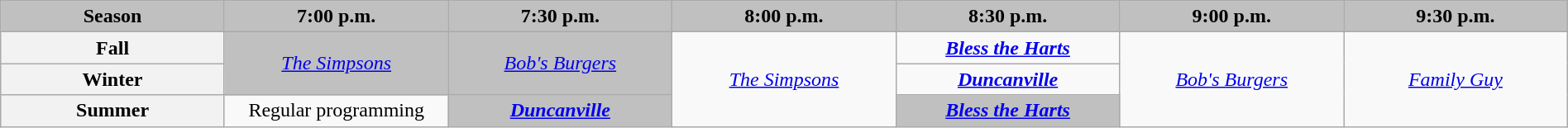<table class="wikitable" style="width:100%;margin-right:0;text-align:center">
<tr>
<th style="background-color:#C0C0C0;text-align:center;width:11.5%;">Season</th>
<th style="background-color:#C0C0C0;text-align:center;width:11.5%;">7:00 p.m.</th>
<th style="background-color:#C0C0C0;text-align:center;width:11.5%;">7:30 p.m.</th>
<th style="background-color:#C0C0C0;text-align:center;width:11.5%;">8:00 p.m.</th>
<th style="background-color:#C0C0C0;text-align:center;width:11.5%;">8:30 p.m.</th>
<th style="background-color:#C0C0C0;text-align:center;width:11.5%;">9:00 p.m.</th>
<th style="background-color:#C0C0C0;text-align:center;width:11.5%;">9:30 p.m.</th>
</tr>
<tr>
<th>Fall</th>
<td rowspan="2" style="background:#C0C0C0;"><em><a href='#'>The Simpsons</a></em> </td>
<td rowspan="2" style="background:#C0C0C0;"><em><a href='#'>Bob's Burgers</a></em> </td>
<td rowspan="3"><em><a href='#'>The Simpsons</a></em></td>
<td><strong><em><a href='#'>Bless the Harts</a></em></strong></td>
<td rowspan="3"><em><a href='#'>Bob's Burgers</a></em></td>
<td rowspan="3"><em><a href='#'>Family Guy</a></em></td>
</tr>
<tr>
<th>Winter</th>
<td><strong><em><a href='#'>Duncanville</a></em></strong></td>
</tr>
<tr>
<th>Summer</th>
<td>Regular programming</td>
<td style="background:#C0C0C0;"><strong><em><a href='#'>Duncanville</a></em></strong> </td>
<td style="background:#C0C0C0;"><strong><em><a href='#'>Bless the Harts</a></em></strong> </td>
</tr>
</table>
